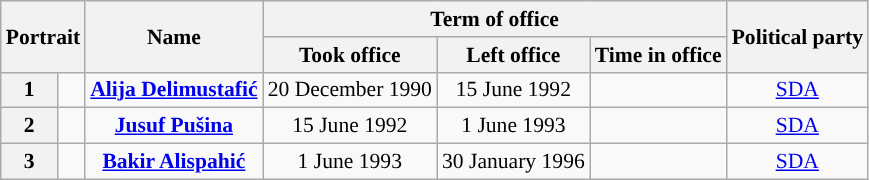<table class="wikitable sortable" style="text-align: center;font-size:90%; border:1px #AAAAFF solid">
<tr>
<th rowspan=2 colspan=2>Portrait</th>
<th rowspan=2>Name<br></th>
<th colspan=3>Term of office</th>
<th rowspan=2>Political party</th>
</tr>
<tr>
<th>Took office</th>
<th>Left office</th>
<th>Time in office</th>
</tr>
<tr>
<th style="background:">1</th>
<td></td>
<td><strong><a href='#'>Alija Delimustafić</a></strong><br></td>
<td>20 December 1990</td>
<td>15 June 1992</td>
<td></td>
<td><a href='#'>SDA</a></td>
</tr>
<tr>
<th style="background:">2</th>
<td></td>
<td><strong><a href='#'>Jusuf Pušina</a></strong><br></td>
<td>15 June 1992</td>
<td>1 June 1993</td>
<td></td>
<td><a href='#'>SDA</a></td>
</tr>
<tr>
<th style="background:">3</th>
<td></td>
<td><strong><a href='#'>Bakir Alispahić</a></strong><br></td>
<td>1 June 1993</td>
<td>30 January 1996</td>
<td></td>
<td><a href='#'>SDA</a></td>
</tr>
</table>
